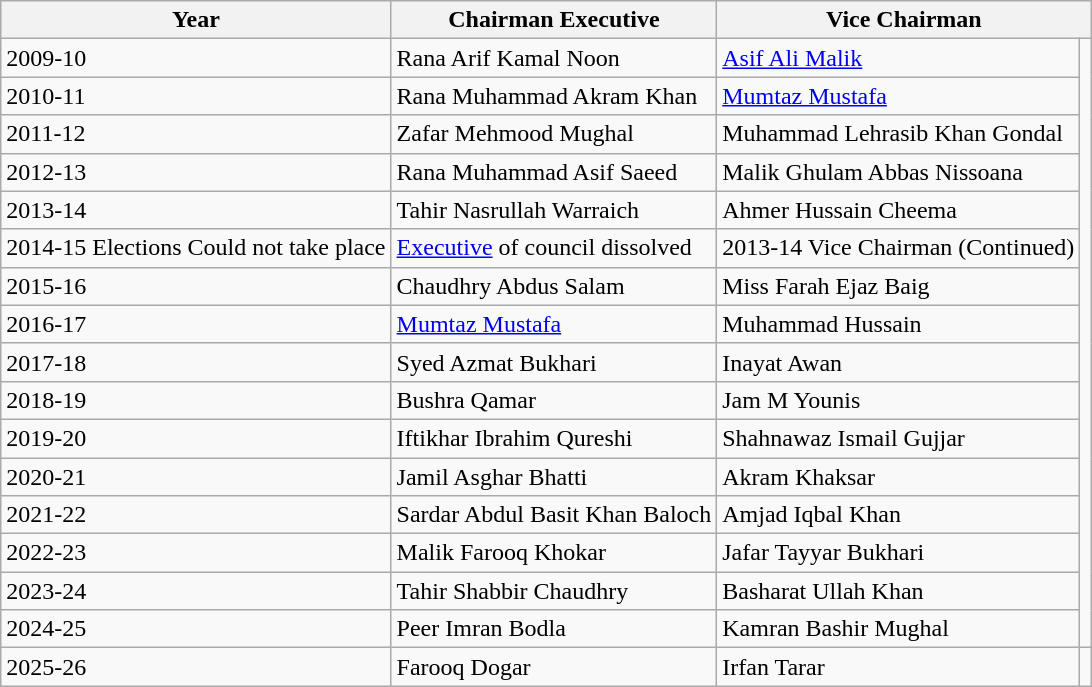<table class="wikitable">
<tr>
<th align=center>Year</th>
<th align=center>Chairman Executive</th>
<th colspan="2" align="center">Vice Chairman</th>
</tr>
<tr>
<td>2009-10</td>
<td>Rana Arif Kamal Noon</td>
<td><a href='#'>Asif Ali Malik</a></td>
<td rowspan="16"></td>
</tr>
<tr>
<td>2010-11</td>
<td>Rana Muhammad Akram Khan</td>
<td><a href='#'>Mumtaz Mustafa</a></td>
</tr>
<tr>
<td>2011-12</td>
<td>Zafar Mehmood Mughal</td>
<td>Muhammad Lehrasib Khan Gondal</td>
</tr>
<tr>
<td>2012-13</td>
<td>Rana Muhammad Asif Saeed</td>
<td>Malik Ghulam Abbas Nissoana</td>
</tr>
<tr>
<td>2013-14</td>
<td>Tahir Nasrullah Warraich</td>
<td>Ahmer Hussain Cheema</td>
</tr>
<tr>
<td>2014-15 Elections Could not take place</td>
<td><a href='#'>Executive</a> of council dissolved</td>
<td>2013-14 Vice Chairman (Continued)</td>
</tr>
<tr>
<td>2015-16</td>
<td>Chaudhry Abdus Salam</td>
<td>Miss Farah Ejaz Baig</td>
</tr>
<tr>
<td>2016-17</td>
<td><a href='#'>Mumtaz Mustafa</a></td>
<td>Muhammad Hussain</td>
</tr>
<tr>
<td>2017-18</td>
<td>Syed Azmat Bukhari</td>
<td>Inayat Awan</td>
</tr>
<tr>
<td>2018-19</td>
<td>Bushra Qamar</td>
<td>Jam M Younis</td>
</tr>
<tr>
<td>2019-20</td>
<td>Iftikhar Ibrahim Qureshi</td>
<td>Shahnawaz Ismail Gujjar</td>
</tr>
<tr>
<td>2020-21</td>
<td>Jamil Asghar Bhatti</td>
<td>Akram Khaksar</td>
</tr>
<tr>
<td>2021-22</td>
<td>Sardar Abdul Basit Khan Baloch</td>
<td>Amjad Iqbal Khan</td>
</tr>
<tr>
<td>2022-23</td>
<td>Malik Farooq Khokar</td>
<td>Jafar Tayyar Bukhari</td>
</tr>
<tr>
<td>2023-24</td>
<td>Tahir Shabbir Chaudhry</td>
<td>Basharat Ullah Khan</td>
</tr>
<tr>
<td>2024-25</td>
<td>Peer Imran Bodla</td>
<td>Kamran Bashir Mughal</td>
</tr>
<tr>
<td>2025-26</td>
<td>Farooq Dogar</td>
<td>Irfan Tarar</td>
</tr>
</table>
